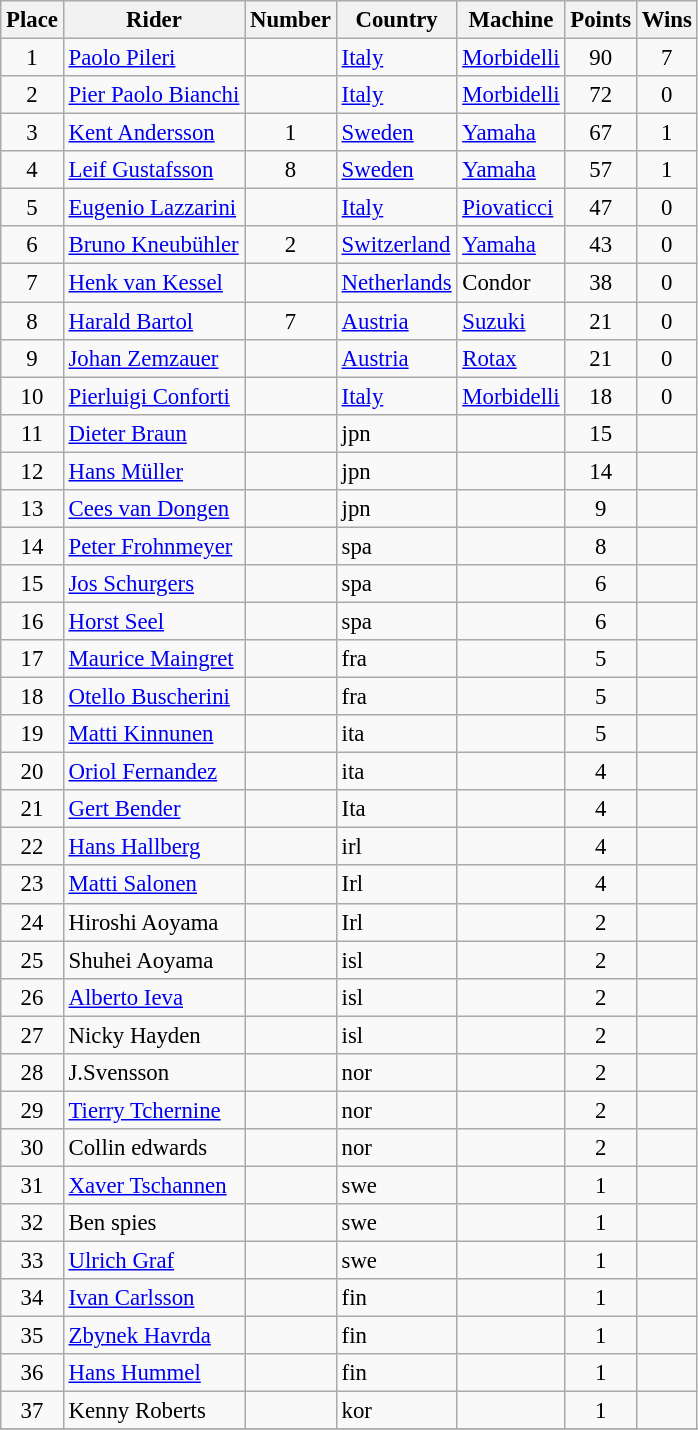<table class="wikitable" style="font-size: 95%;">
<tr>
<th>Place</th>
<th>Rider</th>
<th>Number</th>
<th>Country</th>
<th>Machine</th>
<th>Points</th>
<th>Wins</th>
</tr>
<tr>
<td align="center">1</td>
<td> <a href='#'>Paolo Pileri</a></td>
<td></td>
<td><a href='#'>Italy</a></td>
<td><a href='#'>Morbidelli</a></td>
<td align="center">90</td>
<td align="center">7</td>
</tr>
<tr>
<td align="center">2</td>
<td> <a href='#'>Pier Paolo Bianchi</a></td>
<td></td>
<td><a href='#'>Italy</a></td>
<td><a href='#'>Morbidelli</a></td>
<td align="center">72</td>
<td align="center">0</td>
</tr>
<tr>
<td align="center">3</td>
<td> <a href='#'>Kent Andersson</a></td>
<td align="center">1</td>
<td><a href='#'>Sweden</a></td>
<td><a href='#'>Yamaha</a></td>
<td align="center">67</td>
<td align="center">1</td>
</tr>
<tr>
<td align="center">4</td>
<td> <a href='#'>Leif Gustafsson</a></td>
<td align="center">8</td>
<td><a href='#'>Sweden</a></td>
<td><a href='#'>Yamaha</a></td>
<td align="center">57</td>
<td align="center">1</td>
</tr>
<tr>
<td align="center">5</td>
<td> <a href='#'>Eugenio Lazzarini</a></td>
<td></td>
<td><a href='#'>Italy</a></td>
<td><a href='#'>Piovaticci</a></td>
<td align="center">47</td>
<td align="center">0</td>
</tr>
<tr>
<td align="center">6</td>
<td> <a href='#'>Bruno Kneubühler</a></td>
<td align="center">2</td>
<td><a href='#'>Switzerland</a></td>
<td><a href='#'>Yamaha</a></td>
<td align="center">43</td>
<td align="center">0</td>
</tr>
<tr>
<td align="center">7</td>
<td> <a href='#'>Henk van Kessel</a></td>
<td></td>
<td><a href='#'>Netherlands</a></td>
<td>Condor</td>
<td align="center">38</td>
<td align="center">0</td>
</tr>
<tr>
<td align="center">8</td>
<td> <a href='#'>Harald Bartol</a></td>
<td align="center">7</td>
<td><a href='#'>Austria</a></td>
<td><a href='#'>Suzuki</a></td>
<td align="center">21</td>
<td align="center">0</td>
</tr>
<tr>
<td align="center">9</td>
<td> <a href='#'>Johan Zemzauer</a></td>
<td></td>
<td><a href='#'>Austria</a></td>
<td><a href='#'>Rotax</a></td>
<td align="center">21</td>
<td align="center">0</td>
</tr>
<tr>
<td align="center">10</td>
<td> <a href='#'>Pierluigi Conforti</a></td>
<td></td>
<td><a href='#'>Italy</a></td>
<td><a href='#'>Morbidelli</a></td>
<td align="center">18</td>
<td align="center">0</td>
</tr>
<tr>
<td align="center">11</td>
<td><a href='#'>Dieter Braun</a></td>
<td align="center"></td>
<td>jpn</td>
<td></td>
<td align="center">15</td>
<td align="center"></td>
</tr>
<tr>
<td align="center">12</td>
<td><a href='#'>Hans Müller</a></td>
<td align="center"></td>
<td>jpn</td>
<td></td>
<td align="center">14</td>
<td align="center"></td>
</tr>
<tr>
<td align="center">13</td>
<td><a href='#'>Cees van Dongen</a></td>
<td align="center"></td>
<td>jpn</td>
<td></td>
<td align="center">9</td>
<td align="center"></td>
</tr>
<tr>
<td align="center">14</td>
<td><a href='#'>Peter Frohnmeyer</a></td>
<td align="center"></td>
<td>spa</td>
<td></td>
<td align="center">8</td>
<td align="center"></td>
</tr>
<tr>
<td align="center">15</td>
<td><a href='#'>Jos Schurgers</a></td>
<td align="center"></td>
<td>spa</td>
<td></td>
<td align="center">6</td>
<td align="center"></td>
</tr>
<tr>
<td align="center">16</td>
<td><a href='#'>Horst Seel</a></td>
<td align="center"></td>
<td>spa</td>
<td></td>
<td align="center">6</td>
<td align="center"></td>
</tr>
<tr>
<td align="center">17</td>
<td><a href='#'>Maurice Maingret</a></td>
<td align="center"></td>
<td>fra</td>
<td></td>
<td align="center">5</td>
<td align="center"></td>
</tr>
<tr>
<td align="center">18</td>
<td><a href='#'>Otello Buscherini</a></td>
<td align="center"></td>
<td>fra</td>
<td></td>
<td align="center">5</td>
<td align="center"></td>
</tr>
<tr>
<td align="center">19</td>
<td><a href='#'>Matti Kinnunen</a></td>
<td align="center"></td>
<td>ita</td>
<td></td>
<td align="center">5</td>
<td align="center"></td>
</tr>
<tr>
<td align="center">20</td>
<td><a href='#'>Oriol Fernandez</a></td>
<td align="center"></td>
<td>ita</td>
<td></td>
<td align="center">4</td>
<td align="center"></td>
</tr>
<tr>
<td align="center">21</td>
<td><a href='#'>Gert Bender</a></td>
<td align="center"></td>
<td>Ita</td>
<td></td>
<td align="center">4</td>
<td align="center"></td>
</tr>
<tr>
<td align="center">22</td>
<td><a href='#'>Hans Hallberg</a></td>
<td align="center"></td>
<td>irl</td>
<td></td>
<td align="center">4</td>
<td align="center"></td>
</tr>
<tr>
<td align="center">23</td>
<td><a href='#'>Matti Salonen</a></td>
<td align="center"></td>
<td>Irl</td>
<td></td>
<td align="center">4</td>
<td align="center"></td>
</tr>
<tr>
<td align="center">24</td>
<td>Hiroshi Aoyama</td>
<td align="center"></td>
<td>Irl</td>
<td></td>
<td align="center">2</td>
<td align="center"></td>
</tr>
<tr>
<td align="center">25</td>
<td>Shuhei Aoyama</td>
<td align="center"></td>
<td>isl</td>
<td></td>
<td align="center">2</td>
<td align="center"></td>
</tr>
<tr>
<td align="center">26</td>
<td><a href='#'>Alberto Ieva</a></td>
<td align="center"></td>
<td>isl</td>
<td></td>
<td align="center">2</td>
<td align="center"></td>
</tr>
<tr>
<td align="center">27</td>
<td>Nicky Hayden</td>
<td align="center"></td>
<td>isl</td>
<td></td>
<td align="center">2</td>
<td align="center"></td>
</tr>
<tr>
<td align="center">28</td>
<td>J.Svensson</td>
<td align="center"></td>
<td>nor</td>
<td></td>
<td align="center">2</td>
<td align="center"></td>
</tr>
<tr>
<td align="center">29</td>
<td><a href='#'>Tierry Tchernine</a></td>
<td align="center"></td>
<td>nor</td>
<td></td>
<td align="center">2</td>
<td align="center"></td>
</tr>
<tr>
<td align="center">30</td>
<td>Collin edwards</td>
<td align="center"></td>
<td>nor</td>
<td></td>
<td align="center">2</td>
<td align="center"></td>
</tr>
<tr>
<td align="center">31</td>
<td><a href='#'>Xaver Tschannen</a></td>
<td align="center"></td>
<td>swe</td>
<td></td>
<td align="center">1</td>
<td align="center"></td>
</tr>
<tr>
<td align="center">32</td>
<td>Ben spies</td>
<td align="center"></td>
<td>swe</td>
<td></td>
<td align="center">1</td>
<td align="center"></td>
</tr>
<tr>
<td align="center">33</td>
<td><a href='#'>Ulrich Graf</a></td>
<td align="center"></td>
<td>swe</td>
<td></td>
<td align="center">1</td>
<td align="center"></td>
</tr>
<tr>
<td align="center">34</td>
<td><a href='#'>Ivan Carlsson</a></td>
<td align="center"></td>
<td>fin</td>
<td></td>
<td align="center">1</td>
<td align="center"></td>
</tr>
<tr>
<td align="center">35</td>
<td><a href='#'>Zbynek Havrda</a></td>
<td align="center"></td>
<td>fin</td>
<td></td>
<td align="center">1</td>
<td align="center"></td>
</tr>
<tr>
<td align="center">36</td>
<td><a href='#'>Hans Hummel</a></td>
<td align="center"></td>
<td>fin</td>
<td></td>
<td align="center">1</td>
<td align="center"></td>
</tr>
<tr>
<td align="center">37</td>
<td>Kenny Roberts</td>
<td align="center"></td>
<td>kor</td>
<td></td>
<td align="center">1</td>
<td align="center"></td>
</tr>
<tr>
</tr>
</table>
